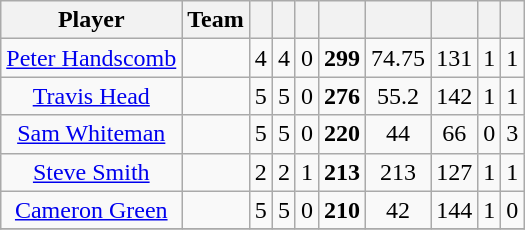<table class="wikitable sortable" style="text-align:center">
<tr>
<th class="unsortable">Player</th>
<th>Team</th>
<th></th>
<th></th>
<th></th>
<th></th>
<th></th>
<th></th>
<th></th>
<th></th>
</tr>
<tr>
<td><a href='#'>Peter Handscomb</a></td>
<td style="text-align:left;"></td>
<td>4</td>
<td>4</td>
<td>0</td>
<td><strong>299</strong></td>
<td>74.75</td>
<td>131</td>
<td>1</td>
<td>1</td>
</tr>
<tr>
<td><a href='#'>Travis Head</a></td>
<td style="text-align:left;"></td>
<td>5</td>
<td>5</td>
<td>0</td>
<td><strong>276</strong></td>
<td>55.2</td>
<td>142</td>
<td>1</td>
<td>1</td>
</tr>
<tr>
<td><a href='#'>Sam Whiteman</a></td>
<td style="text-align:left;"></td>
<td>5</td>
<td>5</td>
<td>0</td>
<td><strong>220</strong></td>
<td>44</td>
<td>66</td>
<td>0</td>
<td>3</td>
</tr>
<tr>
<td><a href='#'>Steve Smith</a></td>
<td style="text-align:left;"></td>
<td>2</td>
<td>2</td>
<td>1</td>
<td><strong>213</strong></td>
<td>213</td>
<td>127</td>
<td>1</td>
<td>1</td>
</tr>
<tr>
<td><a href='#'>Cameron Green</a></td>
<td style="text-align:left;"></td>
<td>5</td>
<td>5</td>
<td>0</td>
<td><strong>210</strong></td>
<td>42</td>
<td>144</td>
<td>1</td>
<td>0</td>
</tr>
<tr>
</tr>
</table>
